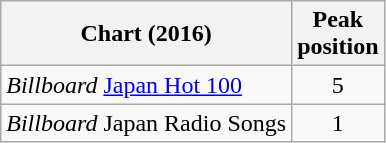<table class="wikitable sortable">
<tr>
<th>Chart (2016)</th>
<th>Peak<br>position</th>
</tr>
<tr>
<td><em>Billboard</em> <a href='#'>Japan Hot 100</a></td>
<td align="center">5</td>
</tr>
<tr>
<td><em>Billboard</em> Japan Radio Songs</td>
<td align="center">1</td>
</tr>
</table>
